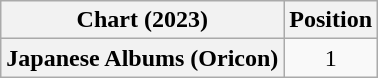<table class="wikitable plainrowheaders" style="text-align:center">
<tr>
<th scope="col">Chart (2023)</th>
<th scope="col">Position</th>
</tr>
<tr>
<th scope="row">Japanese Albums (Oricon)</th>
<td>1</td>
</tr>
</table>
